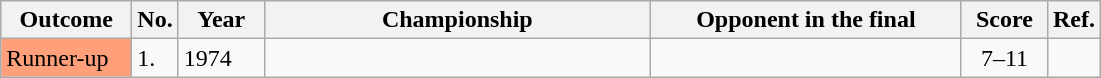<table class="wikitable sortable">
<tr>
<th width="80">Outcome</th>
<th width="20">No.</th>
<th width="50">Year</th>
<th style="width:250px;">Championship</th>
<th style="width:200px;">Opponent in the final</th>
<th style="width:50px;">Score</th>
<th>Ref.</th>
</tr>
<tr>
<td style="background:#ffa07a;">Runner-up</td>
<td>1.</td>
<td>1974</td>
<td></td>
<td> </td>
<td align="center">7–11</td>
<td></td>
</tr>
</table>
